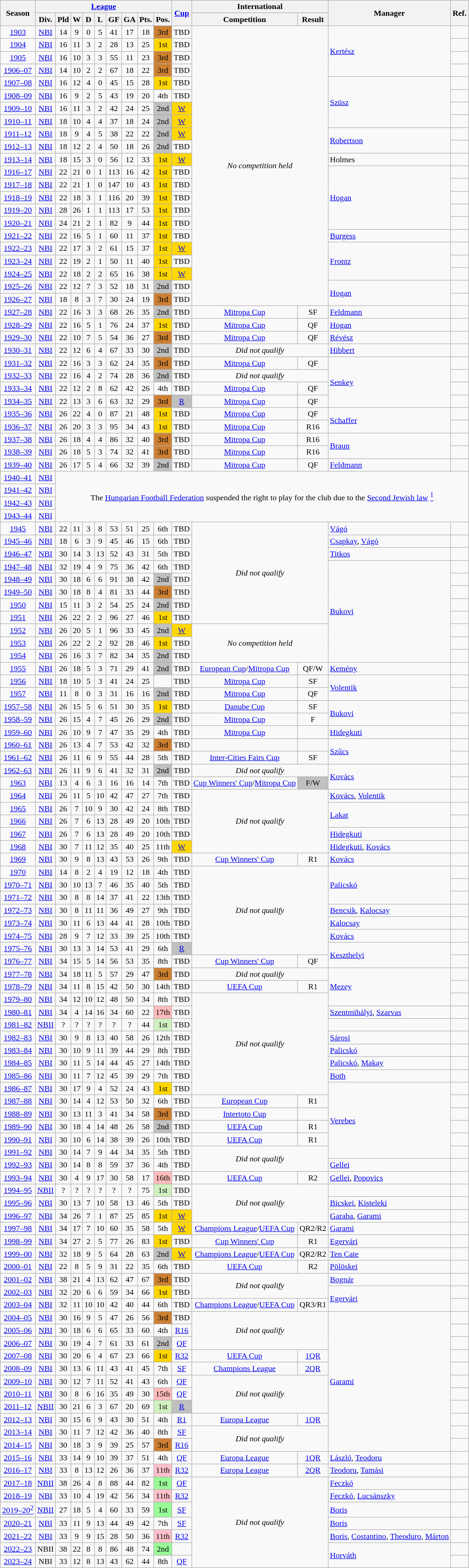<table class="wikitable sortable"  style="text-align:center">
<tr>
<th rowspan="2"><strong>Season</strong></th>
<th colspan="9"><a href='#'>League</a></th>
<th rowspan="2"><a href='#'>Cup</a></th>
<th colspan="2">International</th>
<th rowspan="2">Manager</th>
<th rowspan="2">Ref.</th>
</tr>
<tr>
<th>Div.</th>
<th>Pld</th>
<th>W</th>
<th>D</th>
<th>L</th>
<th>GF</th>
<th>GA</th>
<th>Pts.</th>
<th>Pos.</th>
<th>Competition</th>
<th>Result</th>
</tr>
<tr>
<td><a href='#'>1903</a></td>
<td><a href='#'>NBI</a></td>
<td>14</td>
<td>9</td>
<td>0</td>
<td>5</td>
<td>41</td>
<td>17</td>
<td>18</td>
<td style="text-align:center; background:#cd7f32;">3rd</td>
<td>TBD</td>
<td colspan="2" rowspan="22"><em>No competition held</em></td>
<td rowspan="4" style="text-align:left;" !> <a href='#'>Kertész</a></td>
<td></td>
</tr>
<tr>
<td><a href='#'>1904</a></td>
<td><a href='#'>NBI</a></td>
<td>16</td>
<td>11</td>
<td>3</td>
<td>2</td>
<td>28</td>
<td>13</td>
<td>25</td>
<td style="background:gold;" !>1st</td>
<td>TBD</td>
<td></td>
</tr>
<tr>
<td><a href='#'>1905</a></td>
<td><a href='#'>NBI</a></td>
<td>16</td>
<td>10</td>
<td>3</td>
<td>3</td>
<td>55</td>
<td>11</td>
<td>23</td>
<td style="text-align:center; background:#cd7f32;">3rd</td>
<td>TBD</td>
<td></td>
</tr>
<tr>
<td><a href='#'>1906–07</a></td>
<td><a href='#'>NBI</a></td>
<td>14</td>
<td>10</td>
<td>2</td>
<td>2</td>
<td>67</td>
<td>18</td>
<td>22</td>
<td style="text-align:center; background:#cd7f32;">3rd</td>
<td>TBD</td>
<td></td>
</tr>
<tr>
<td><a href='#'>1907–08</a></td>
<td><a href='#'>NBI</a></td>
<td>16</td>
<td>12</td>
<td>4</td>
<td>0</td>
<td>45</td>
<td>15</td>
<td>28</td>
<td style="background:gold;" !>1st</td>
<td>TBD</td>
<td rowspan="4" style="text-align:left;" !> <a href='#'>Szüsz</a></td>
<td></td>
</tr>
<tr>
<td><a href='#'>1908–09</a></td>
<td><a href='#'>NBI</a></td>
<td>16</td>
<td>9</td>
<td>2</td>
<td>5</td>
<td>43</td>
<td>19</td>
<td>20</td>
<td>4th</td>
<td>TBD</td>
<td></td>
</tr>
<tr>
<td><a href='#'>1909–10</a></td>
<td><a href='#'>NBI</a></td>
<td>16</td>
<td>11</td>
<td>3</td>
<td>2</td>
<td>42</td>
<td>24</td>
<td>25</td>
<td style="background:silver;" !>2nd</td>
<td style="background:gold;" !><a href='#'>W</a></td>
<td></td>
</tr>
<tr>
<td><a href='#'>1910–11</a></td>
<td><a href='#'>NBI</a></td>
<td>18</td>
<td>10</td>
<td>4</td>
<td>4</td>
<td>37</td>
<td>18</td>
<td>24</td>
<td style="background:silver;" !>2nd</td>
<td style="background:gold;" !><a href='#'>W</a></td>
<td></td>
</tr>
<tr>
<td><a href='#'>1911–12</a></td>
<td><a href='#'>NBI</a></td>
<td>18</td>
<td>9</td>
<td>4</td>
<td>5</td>
<td>38</td>
<td>22</td>
<td>22</td>
<td style="background:silver;" !>2nd</td>
<td style="background:gold;" !><a href='#'>W</a></td>
<td rowspan="2" style="text-align:left;" !> <a href='#'>Robertson</a></td>
<td></td>
</tr>
<tr>
<td><a href='#'>1912–13</a></td>
<td><a href='#'>NBI</a></td>
<td>18</td>
<td>12</td>
<td>2</td>
<td>4</td>
<td>50</td>
<td>18</td>
<td>26</td>
<td style="background:silver;" !>2nd</td>
<td>TBD</td>
<td></td>
</tr>
<tr>
<td><a href='#'>1913–14</a></td>
<td><a href='#'>NBI</a></td>
<td>18</td>
<td>15</td>
<td>3</td>
<td>0</td>
<td>56</td>
<td>12</td>
<td>33</td>
<td style="background:gold;" !>1st</td>
<td style="background:gold;" !><a href='#'>W</a></td>
<td style="text-align:left;" !> Holmes</td>
<td></td>
</tr>
<tr>
<td><a href='#'>1916–17</a></td>
<td><a href='#'>NBI</a></td>
<td>22</td>
<td>21</td>
<td>0</td>
<td>1</td>
<td>113</td>
<td>16</td>
<td>42</td>
<td style="background:gold;" !>1st</td>
<td>TBD</td>
<td rowspan="5" style="text-align:left;" !> <a href='#'>Hogan</a></td>
<td></td>
</tr>
<tr>
<td><a href='#'>1917–18</a></td>
<td><a href='#'>NBI</a></td>
<td>22</td>
<td>21</td>
<td>1</td>
<td>0</td>
<td>147</td>
<td>10</td>
<td>43</td>
<td style="background:gold;" !>1st</td>
<td>TBD</td>
<td></td>
</tr>
<tr>
<td><a href='#'>1918–19</a></td>
<td><a href='#'>NBI</a></td>
<td>22</td>
<td>18</td>
<td>3</td>
<td>1</td>
<td>116</td>
<td>20</td>
<td>39</td>
<td style="background:gold;" !>1st</td>
<td>TBD</td>
<td></td>
</tr>
<tr>
<td><a href='#'>1919–20</a></td>
<td><a href='#'>NBI</a></td>
<td>28</td>
<td>26</td>
<td>1</td>
<td>1</td>
<td>113</td>
<td>17</td>
<td>53</td>
<td style="background:gold;" !>1st</td>
<td>TBD</td>
<td></td>
</tr>
<tr>
<td><a href='#'>1920–21</a></td>
<td><a href='#'>NBI</a></td>
<td>24</td>
<td>21</td>
<td>2</td>
<td>1</td>
<td>82</td>
<td>9</td>
<td>44</td>
<td style="background:gold;" !>1st</td>
<td>TBD</td>
<td></td>
</tr>
<tr>
<td><a href='#'>1921–22</a></td>
<td><a href='#'>NBI</a></td>
<td>22</td>
<td>16</td>
<td>5</td>
<td>1</td>
<td>60</td>
<td>11</td>
<td>37</td>
<td style="background:gold;" !>1st</td>
<td>TBD</td>
<td style="text-align:left;" !> <a href='#'>Burgess</a></td>
<td></td>
</tr>
<tr>
<td><a href='#'>1922–23</a></td>
<td><a href='#'>NBI</a></td>
<td>22</td>
<td>17</td>
<td>3</td>
<td>2</td>
<td>61</td>
<td>15</td>
<td>37</td>
<td style="background:gold;" !>1st</td>
<td style="background:gold;" !><a href='#'>W</a></td>
<td rowspan="3" style="text-align:left;" !> <a href='#'>Frontz</a></td>
<td></td>
</tr>
<tr>
<td><a href='#'>1923–24</a></td>
<td><a href='#'>NBI</a></td>
<td>22</td>
<td>19</td>
<td>2</td>
<td>1</td>
<td>50</td>
<td>11</td>
<td>40</td>
<td style="background:gold;" !>1st</td>
<td>TBD</td>
<td></td>
</tr>
<tr>
<td><a href='#'>1924–25</a></td>
<td><a href='#'>NBI</a></td>
<td>22</td>
<td>18</td>
<td>2</td>
<td>2</td>
<td>65</td>
<td>16</td>
<td>38</td>
<td style="background:gold;" !>1st</td>
<td style="background:gold;" !><a href='#'>W</a></td>
<td></td>
</tr>
<tr>
<td><a href='#'>1925–26</a></td>
<td><a href='#'>NBI</a></td>
<td>22</td>
<td>12</td>
<td>7</td>
<td>3</td>
<td>52</td>
<td>18</td>
<td>31</td>
<td style="background:silver;" !>2nd</td>
<td>TBD</td>
<td rowspan="2" style="text-align:left;" !> <a href='#'>Hogan</a></td>
<td></td>
</tr>
<tr>
<td><a href='#'>1926–27</a></td>
<td><a href='#'>NBI</a></td>
<td>18</td>
<td>8</td>
<td>3</td>
<td>7</td>
<td>30</td>
<td>24</td>
<td>19</td>
<td style="text-align:center; background:#cd7f32;">3rd</td>
<td>TBD</td>
<td></td>
</tr>
<tr>
<td><a href='#'>1927–28</a></td>
<td><a href='#'>NBI</a></td>
<td>22</td>
<td>16</td>
<td>3</td>
<td>3</td>
<td>68</td>
<td>26</td>
<td>35</td>
<td style="background:silver;" !>2nd</td>
<td>TBD</td>
<td><a href='#'>Mitropa Cup</a></td>
<td>SF</td>
<td style="text-align:left;" !> <a href='#'>Feldmann</a></td>
<td></td>
</tr>
<tr>
<td><a href='#'>1928–29</a></td>
<td><a href='#'>NBI</a></td>
<td>22</td>
<td>16</td>
<td>5</td>
<td>1</td>
<td>76</td>
<td>24</td>
<td>37</td>
<td style="background:gold;" !>1st</td>
<td>TBD</td>
<td><a href='#'>Mitropa Cup</a></td>
<td>QF</td>
<td style="text-align:left;" !> <a href='#'>Hogan</a></td>
<td></td>
</tr>
<tr>
<td><a href='#'>1929–30</a></td>
<td><a href='#'>NBI</a></td>
<td>22</td>
<td>10</td>
<td>7</td>
<td>5</td>
<td>54</td>
<td>36</td>
<td>27</td>
<td style="text-align:center; background:#cd7f32;">3rd</td>
<td>TBD</td>
<td><a href='#'>Mitropa Cup</a></td>
<td>QF</td>
<td style="text-align:left;" !> <a href='#'>Révész</a></td>
<td></td>
</tr>
<tr>
<td><a href='#'>1930–31</a></td>
<td><a href='#'>NBI</a></td>
<td>22</td>
<td>12</td>
<td>6</td>
<td>4</td>
<td>67</td>
<td>33</td>
<td>30</td>
<td style="background:silver;" !>2nd</td>
<td>TBD</td>
<td colspan="2"><em>Did not qualify</em></td>
<td style="text-align:left;" !> <a href='#'>Hibbert</a></td>
<td></td>
</tr>
<tr>
<td><a href='#'>1931–32</a></td>
<td><a href='#'>NBI</a></td>
<td>22</td>
<td>16</td>
<td>3</td>
<td>3</td>
<td>62</td>
<td>24</td>
<td>35</td>
<td style="text-align:center; background:#cd7f32;">3rd</td>
<td>TBD</td>
<td><a href='#'>Mitropa Cup</a></td>
<td>QF</td>
<td rowspan="4" style="text-align:left;" !> <a href='#'>Senkey</a></td>
<td></td>
</tr>
<tr>
<td><a href='#'>1932–33</a></td>
<td><a href='#'>NBI</a></td>
<td>22</td>
<td>16</td>
<td>4</td>
<td>2</td>
<td>74</td>
<td>28</td>
<td>36</td>
<td style="background:silver;" !>2nd</td>
<td>TBD</td>
<td colspan="2"><em>Did not qualify</em></td>
<td></td>
</tr>
<tr>
<td><a href='#'>1933–34</a></td>
<td><a href='#'>NBI</a></td>
<td>22</td>
<td>12</td>
<td>2</td>
<td>8</td>
<td>62</td>
<td>42</td>
<td>26</td>
<td>4th</td>
<td>TBD</td>
<td><a href='#'>Mitropa Cup</a></td>
<td>QF</td>
<td></td>
</tr>
<tr>
<td><a href='#'>1934–35</a></td>
<td><a href='#'>NBI</a></td>
<td>22</td>
<td>13</td>
<td>3</td>
<td>6</td>
<td>63</td>
<td>32</td>
<td>29</td>
<td style="text-align:center; background:#cd7f32;">3rd</td>
<td style="background:silver;" !><a href='#'>R</a></td>
<td><a href='#'>Mitropa Cup</a></td>
<td>QF</td>
<td></td>
</tr>
<tr>
<td><a href='#'>1935–36</a></td>
<td><a href='#'>NBI</a></td>
<td>26</td>
<td>22</td>
<td>4</td>
<td>0</td>
<td>87</td>
<td>21</td>
<td>48</td>
<td style="background:gold;" !>1st</td>
<td>TBD</td>
<td><a href='#'>Mitropa Cup</a></td>
<td>QF</td>
<td rowspan="2" style="text-align:left;" !> <a href='#'>Schaffer</a></td>
<td></td>
</tr>
<tr>
<td><a href='#'>1936–37</a></td>
<td><a href='#'>NBI</a></td>
<td>26</td>
<td>20</td>
<td>3</td>
<td>3</td>
<td>95</td>
<td>34</td>
<td>43</td>
<td style="background:gold;" !>1st</td>
<td>TBD</td>
<td><a href='#'>Mitropa Cup</a></td>
<td>R16</td>
<td></td>
</tr>
<tr>
<td><a href='#'>1937–38</a></td>
<td><a href='#'>NBI</a></td>
<td>26</td>
<td>18</td>
<td>4</td>
<td>4</td>
<td>86</td>
<td>32</td>
<td>40</td>
<td style="text-align:center; background:#cd7f32;">3rd</td>
<td>TBD</td>
<td><a href='#'>Mitropa Cup</a></td>
<td>R16</td>
<td rowspan="2" style="text-align:left;" !> <a href='#'>Braun</a></td>
<td></td>
</tr>
<tr>
<td><a href='#'>1938–39</a></td>
<td><a href='#'>NBI</a></td>
<td>26</td>
<td>18</td>
<td>5</td>
<td>3</td>
<td>74</td>
<td>32</td>
<td>41</td>
<td style="text-align:center; background:#cd7f32;">3rd</td>
<td>TBD</td>
<td><a href='#'>Mitropa Cup</a></td>
<td>R16</td>
<td></td>
</tr>
<tr>
<td><a href='#'>1939–40</a></td>
<td><a href='#'>NBI</a></td>
<td>26</td>
<td>17</td>
<td>5</td>
<td>4</td>
<td>66</td>
<td>32</td>
<td>39</td>
<td style="background:silver;" !>2nd</td>
<td>TBD</td>
<td><a href='#'>Mitropa Cup</a></td>
<td>QF</td>
<td style="text-align:left;" !> <a href='#'>Feldmann</a></td>
<td></td>
</tr>
<tr>
<td><a href='#'>1940–41</a></td>
<td><a href='#'>NBI</a></td>
<td colspan="15" rowspan="4">The <a href='#'>Hungarian Football Federation</a> suspended the right to play for the club due to the <a href='#'>Second Jewish law</a> <a href='#'><sup>1</sup></a></td>
</tr>
<tr>
<td><a href='#'>1941–42</a></td>
<td><a href='#'>NBI</a></td>
</tr>
<tr>
<td><a href='#'>1942–43</a></td>
<td><a href='#'>NBI</a></td>
</tr>
<tr>
<td><a href='#'>1943–44</a></td>
<td><a href='#'>NBI</a></td>
</tr>
<tr>
<td><a href='#'>1945</a></td>
<td><a href='#'>NBI</a></td>
<td>22</td>
<td>11</td>
<td>3</td>
<td>8</td>
<td>53</td>
<td>51</td>
<td>25</td>
<td>6th</td>
<td>TBD</td>
<td colspan="2" rowspan="8"><em>Did not qualify</em></td>
<td style="text-align:left;" !> <a href='#'>Vágó</a></td>
<td></td>
</tr>
<tr>
<td><a href='#'>1945–46</a></td>
<td><a href='#'>NBI</a></td>
<td>18</td>
<td>6</td>
<td>3</td>
<td>9</td>
<td>45</td>
<td>46</td>
<td>15</td>
<td>6th</td>
<td>TBD</td>
<td style="text-align:left;" !> <a href='#'>Csapkay</a>,  <a href='#'>Vágó</a></td>
<td></td>
</tr>
<tr>
<td><a href='#'>1946–47</a></td>
<td><a href='#'>NBI</a></td>
<td>30</td>
<td>14</td>
<td>3</td>
<td>13</td>
<td>52</td>
<td>43</td>
<td>31</td>
<td>5th</td>
<td>TBD</td>
<td style="text-align:left;" !> <a href='#'>Titkos</a></td>
<td></td>
</tr>
<tr>
<td><a href='#'>1947–48</a></td>
<td><a href='#'>NBI</a></td>
<td>32</td>
<td>19</td>
<td>4</td>
<td>9</td>
<td>75</td>
<td>36</td>
<td>42</td>
<td>6th</td>
<td>TBD</td>
<td rowspan="8" style="text-align:left;" !> <a href='#'>Bukovi</a></td>
<td></td>
</tr>
<tr>
<td><a href='#'>1948–49</a></td>
<td><a href='#'>NBI</a></td>
<td>30</td>
<td>18</td>
<td>6</td>
<td>6</td>
<td>91</td>
<td>38</td>
<td>42</td>
<td style="background:silver;" !>2nd</td>
<td>TBD</td>
<td></td>
</tr>
<tr>
<td><a href='#'>1949–50</a></td>
<td><a href='#'>NBI</a></td>
<td>30</td>
<td>18</td>
<td>8</td>
<td>4</td>
<td>81</td>
<td>33</td>
<td>44</td>
<td style="text-align:center; background:#cd7f32;">3rd</td>
<td>TBD</td>
<td></td>
</tr>
<tr>
<td><a href='#'>1950</a></td>
<td><a href='#'>NBI</a></td>
<td>15</td>
<td>11</td>
<td>3</td>
<td>2</td>
<td>54</td>
<td>25</td>
<td>24</td>
<td style="background:silver;" !>2nd</td>
<td>TBD</td>
<td></td>
</tr>
<tr>
<td><a href='#'>1951</a></td>
<td><a href='#'>NBI</a></td>
<td>26</td>
<td>22</td>
<td>2</td>
<td>2</td>
<td>96</td>
<td>27</td>
<td>46</td>
<td style="background:gold;" !>1st</td>
<td>TBD</td>
<td></td>
</tr>
<tr>
<td><a href='#'>1952</a></td>
<td><a href='#'>NBI</a></td>
<td>26</td>
<td>20</td>
<td>5</td>
<td>1</td>
<td>96</td>
<td>33</td>
<td>45</td>
<td style="background:silver;" !>2nd</td>
<td style="background:gold;" !><a href='#'>W</a></td>
<td colspan="2" rowspan="3"><em>No competition held</em></td>
<td></td>
</tr>
<tr>
<td><a href='#'>1953</a></td>
<td><a href='#'>NBI</a></td>
<td>26</td>
<td>22</td>
<td>2</td>
<td>2</td>
<td>92</td>
<td>28</td>
<td>46</td>
<td style="background:gold;" !>1st</td>
<td>TBD</td>
<td></td>
</tr>
<tr>
<td><a href='#'>1954</a></td>
<td><a href='#'>NBI</a></td>
<td>26</td>
<td>16</td>
<td>3</td>
<td>7</td>
<td>82</td>
<td>34</td>
<td>35</td>
<td style="background:silver;" !>2nd</td>
<td>TBD</td>
<td></td>
</tr>
<tr>
<td><a href='#'>1955</a></td>
<td><a href='#'>NBI</a></td>
<td>26</td>
<td>18</td>
<td>5</td>
<td>3</td>
<td>71</td>
<td>29</td>
<td>41</td>
<td style="background:silver;" !>2nd</td>
<td>TBD</td>
<td><a href='#'>European Cup</a>/<a href='#'>Mitropa Cup</a></td>
<td>QF/W</td>
<td style="text-align:left;" !> <a href='#'>Kemény</a></td>
<td></td>
</tr>
<tr>
<td><a href='#'>1956</a></td>
<td><a href='#'>NBI</a></td>
<td>18</td>
<td>10</td>
<td>5</td>
<td>3</td>
<td>41</td>
<td>24</td>
<td>25</td>
<td></td>
<td>TBD</td>
<td><a href='#'>Mitropa Cup</a></td>
<td>SF</td>
<td rowspan="2" style="text-align:left;" !> <a href='#'>Volentik</a></td>
<td></td>
</tr>
<tr>
<td><a href='#'>1957</a></td>
<td><a href='#'>NBI</a></td>
<td>11</td>
<td>8</td>
<td>0</td>
<td>3</td>
<td>31</td>
<td>16</td>
<td>16</td>
<td style="background:silver;" !>2nd</td>
<td>TBD</td>
<td><a href='#'>Mitropa Cup</a></td>
<td>QF</td>
<td></td>
</tr>
<tr>
<td><a href='#'>1957–58</a></td>
<td><a href='#'>NBI</a></td>
<td>26</td>
<td>15</td>
<td>5</td>
<td>6</td>
<td>51</td>
<td>30</td>
<td>35</td>
<td style="background:gold;" !>1st</td>
<td>TBD</td>
<td><a href='#'>Danube Cup</a></td>
<td>SF</td>
<td rowspan="2" style="text-align:left;" !> <a href='#'>Bukovi</a></td>
<td></td>
</tr>
<tr>
<td><a href='#'>1958–59</a></td>
<td><a href='#'>NBI</a></td>
<td>26</td>
<td>15</td>
<td>4</td>
<td>7</td>
<td>45</td>
<td>26</td>
<td>29</td>
<td style="background:silver;" !>2nd</td>
<td>TBD</td>
<td><a href='#'>Mitropa Cup</a></td>
<td>F</td>
<td></td>
</tr>
<tr>
<td><a href='#'>1959–60</a></td>
<td><a href='#'>NBI</a></td>
<td>26</td>
<td>10</td>
<td>9</td>
<td>7</td>
<td>47</td>
<td>35</td>
<td>29</td>
<td>4th</td>
<td>TBD</td>
<td><a href='#'>Mitropa Cup</a></td>
<td></td>
<td style="text-align:left;" !> <a href='#'>Hidegkuti</a></td>
<td></td>
</tr>
<tr>
<td><a href='#'>1960–61</a></td>
<td><a href='#'>NBI</a></td>
<td>26</td>
<td>13</td>
<td>4</td>
<td>7</td>
<td>53</td>
<td>42</td>
<td>32</td>
<td style="text-align:center; background:#cd7f32;">3rd</td>
<td>TBD</td>
<td></td>
<td></td>
<td rowspan="2" style="text-align:left;" !> <a href='#'>Szűcs</a></td>
<td></td>
</tr>
<tr>
<td><a href='#'>1961–62</a></td>
<td><a href='#'>NBI</a></td>
<td>26</td>
<td>11</td>
<td>6</td>
<td>9</td>
<td>55</td>
<td>44</td>
<td>28</td>
<td>5th</td>
<td>TBD</td>
<td><a href='#'>Inter-Cities Fairs Cup</a></td>
<td>SF</td>
<td></td>
</tr>
<tr>
<td><a href='#'>1962–63</a></td>
<td><a href='#'>NBI</a></td>
<td>26</td>
<td>11</td>
<td>9</td>
<td>6</td>
<td>41</td>
<td>32</td>
<td>31</td>
<td style="background:silver;" !>2nd</td>
<td>TBD</td>
<td colspan="2"><em>Did not qualify</em></td>
<td rowspan="2" style="text-align:left;" !> <a href='#'>Kovács</a></td>
<td></td>
</tr>
<tr>
<td><a href='#'>1963</a></td>
<td><a href='#'>NBI</a></td>
<td>13</td>
<td>4</td>
<td>6</td>
<td>3</td>
<td>16</td>
<td>16</td>
<td>14</td>
<td>7th</td>
<td>TBD</td>
<td><a href='#'>Cup Winners' Cup</a>/<a href='#'>Mitropa Cup</a></td>
<td style="background:silver;" !>F/W</td>
<td></td>
</tr>
<tr>
<td><a href='#'>1964</a></td>
<td><a href='#'>NBI</a></td>
<td>26</td>
<td>11</td>
<td>5</td>
<td>10</td>
<td>42</td>
<td>47</td>
<td>27</td>
<td>7th</td>
<td>TBD</td>
<td colspan="2" rowspan="5"><em>Did not qualify</em></td>
<td style="text-align:left;" !> <a href='#'>Kovács</a>,  <a href='#'>Volentik</a></td>
<td></td>
</tr>
<tr>
<td><a href='#'>1965</a></td>
<td><a href='#'>NBI</a></td>
<td>26</td>
<td>7</td>
<td>10</td>
<td>9</td>
<td>30</td>
<td>42</td>
<td>24</td>
<td>8th</td>
<td>TBD</td>
<td rowspan="2" style="text-align:left;" !> <a href='#'>Lakat</a></td>
<td></td>
</tr>
<tr>
<td><a href='#'>1966</a></td>
<td><a href='#'>NBI</a></td>
<td>26</td>
<td>7</td>
<td>6</td>
<td>13</td>
<td>28</td>
<td>49</td>
<td>20</td>
<td>10th</td>
<td>TBD</td>
<td></td>
</tr>
<tr>
<td><a href='#'>1967</a></td>
<td><a href='#'>NBI</a></td>
<td>26</td>
<td>7</td>
<td>6</td>
<td>13</td>
<td>28</td>
<td>49</td>
<td>20</td>
<td>10th</td>
<td>TBD</td>
<td style="text-align:left;" !> <a href='#'>Hidegkuti</a></td>
<td></td>
</tr>
<tr>
<td><a href='#'>1968</a></td>
<td><a href='#'>NBI</a></td>
<td>30</td>
<td>7</td>
<td>11</td>
<td>12</td>
<td>35</td>
<td>40</td>
<td>25</td>
<td>11th</td>
<td style="background:gold;" !><a href='#'>W</a></td>
<td style="text-align:left;" !> <a href='#'>Hidegkuti</a>,  <a href='#'>Kovács</a></td>
<td></td>
</tr>
<tr>
<td><a href='#'>1969</a></td>
<td><a href='#'>NBI</a></td>
<td>30</td>
<td>9</td>
<td>8</td>
<td>13</td>
<td>43</td>
<td>53</td>
<td>26</td>
<td>9th</td>
<td>TBD</td>
<td><a href='#'>Cup Winners' Cup</a></td>
<td>R1</td>
<td style="text-align:left;" !> <a href='#'>Kovács</a></td>
<td></td>
</tr>
<tr>
<td><a href='#'>1970</a></td>
<td><a href='#'>NBI</a></td>
<td>14</td>
<td>8</td>
<td>2</td>
<td>4</td>
<td>19</td>
<td>12</td>
<td>18</td>
<td>4th</td>
<td>TBD</td>
<td colspan="2" rowspan="7"><em>Did not qualify</em></td>
<td rowspan="3" style="text-align:left;" !> <a href='#'>Palicskó</a></td>
<td></td>
</tr>
<tr>
<td><a href='#'>1970–71</a></td>
<td><a href='#'>NBI</a></td>
<td>30</td>
<td>10</td>
<td>13</td>
<td>7</td>
<td>46</td>
<td>35</td>
<td>40</td>
<td>5th</td>
<td>TBD</td>
<td></td>
</tr>
<tr>
<td><a href='#'>1971–72</a></td>
<td><a href='#'>NBI</a></td>
<td>30</td>
<td>8</td>
<td>8</td>
<td>14</td>
<td>37</td>
<td>41</td>
<td>22</td>
<td>13th</td>
<td>TBD</td>
<td></td>
</tr>
<tr>
<td><a href='#'>1972–73</a></td>
<td><a href='#'>NBI</a></td>
<td>30</td>
<td>8</td>
<td>11</td>
<td>11</td>
<td>36</td>
<td>49</td>
<td>27</td>
<td>9th</td>
<td>TBD</td>
<td style="text-align:left;" !> <a href='#'>Bencsik</a>,  <a href='#'>Kalocsay</a></td>
<td></td>
</tr>
<tr>
<td><a href='#'>1973–74</a></td>
<td><a href='#'>NBI</a></td>
<td>30</td>
<td>11</td>
<td>6</td>
<td>13</td>
<td>44</td>
<td>41</td>
<td>28</td>
<td>10th</td>
<td>TBD</td>
<td style="text-align:left;" !> <a href='#'>Kalocsay</a></td>
<td></td>
</tr>
<tr>
<td><a href='#'>1974–75</a></td>
<td><a href='#'>NBI</a></td>
<td>28</td>
<td>9</td>
<td>7</td>
<td>12</td>
<td>33</td>
<td>39</td>
<td>25</td>
<td>10th</td>
<td>TBD</td>
<td style="text-align:left;" !> <a href='#'>Kovács</a></td>
<td></td>
</tr>
<tr>
<td><a href='#'>1975–76</a></td>
<td><a href='#'>NBI</a></td>
<td>30</td>
<td>13</td>
<td>3</td>
<td>14</td>
<td>53</td>
<td>41</td>
<td>29</td>
<td>6th</td>
<td style="background:silver;" !><a href='#'>R</a></td>
<td rowspan="2" style="text-align:left;" !> <a href='#'>Keszthelyi</a></td>
<td></td>
</tr>
<tr>
<td><a href='#'>1976–77</a></td>
<td><a href='#'>NBI</a></td>
<td>34</td>
<td>15</td>
<td>5</td>
<td>14</td>
<td>56</td>
<td>53</td>
<td>35</td>
<td>8th</td>
<td>TBD</td>
<td><a href='#'>Cup Winners' Cup</a></td>
<td>QF</td>
<td></td>
</tr>
<tr>
<td><a href='#'>1977–78</a></td>
<td><a href='#'>NBI</a></td>
<td>34</td>
<td>18</td>
<td>11</td>
<td>5</td>
<td>57</td>
<td>29</td>
<td>47</td>
<td style="text-align:center; background:#cd7f32;">3rd</td>
<td>TBD</td>
<td colspan="2"><em>Did not qualify</em></td>
<td rowspan="3" style="text-align:left;" !> <a href='#'>Mezey</a></td>
<td></td>
</tr>
<tr>
<td><a href='#'>1978–79</a></td>
<td><a href='#'>NBI</a></td>
<td>34</td>
<td>11</td>
<td>8</td>
<td>15</td>
<td>42</td>
<td>50</td>
<td>30</td>
<td>14th</td>
<td>TBD</td>
<td><a href='#'>UEFA Cup</a></td>
<td>R1</td>
<td></td>
</tr>
<tr>
<td><a href='#'>1979–80</a></td>
<td><a href='#'>NBI</a></td>
<td>34</td>
<td>12</td>
<td>10</td>
<td>12</td>
<td>48</td>
<td>50</td>
<td>34</td>
<td>8th</td>
<td>TBD</td>
<td colspan="2" rowspan="8"><em>Did not qualify</em></td>
<td></td>
</tr>
<tr>
<td><a href='#'>1980–81</a></td>
<td><a href='#'>NBI</a></td>
<td>34</td>
<td>4</td>
<td>14</td>
<td>16</td>
<td>34</td>
<td>60</td>
<td>22</td>
<td style="background:#FFBBBB;" !>17th</td>
<td>TBD</td>
<td style="text-align:left;" !> <a href='#'>Szentmihályi</a>,  <a href='#'>Szarvas</a></td>
<td></td>
</tr>
<tr>
<td><a href='#'>1981–82</a></td>
<td><a href='#'>NBII</a></td>
<td>?</td>
<td>?</td>
<td>?</td>
<td>?</td>
<td>?</td>
<td>?</td>
<td>44</td>
<td style="background:#D0F0C0;" !>1st</td>
<td>TBD</td>
<td style="text-align:left;" !></td>
<td></td>
</tr>
<tr>
<td><a href='#'>1982–83</a></td>
<td><a href='#'>NBI</a></td>
<td>30</td>
<td>9</td>
<td>8</td>
<td>13</td>
<td>40</td>
<td>58</td>
<td>26</td>
<td>12th</td>
<td>TBD</td>
<td style="text-align:left;" !> <a href='#'>Sárosi</a></td>
<td></td>
</tr>
<tr>
<td><a href='#'>1983–84</a></td>
<td><a href='#'>NBI</a></td>
<td>30</td>
<td>10</td>
<td>9</td>
<td>11</td>
<td>39</td>
<td>44</td>
<td>29</td>
<td>8th</td>
<td>TBD</td>
<td style="text-align:left;" !> <a href='#'>Palicskó</a></td>
<td></td>
</tr>
<tr>
<td><a href='#'>1984–85</a></td>
<td><a href='#'>NBI</a></td>
<td>30</td>
<td>11</td>
<td>5</td>
<td>14</td>
<td>44</td>
<td>45</td>
<td>27</td>
<td>14th</td>
<td>TBD</td>
<td style="text-align:left;" !> <a href='#'>Palicskó</a>,  <a href='#'>Makay</a></td>
<td></td>
</tr>
<tr>
<td><a href='#'>1985–86</a></td>
<td><a href='#'>NBI</a></td>
<td>30</td>
<td>11</td>
<td>7</td>
<td>12</td>
<td>45</td>
<td>39</td>
<td>29</td>
<td>7th</td>
<td>TBD</td>
<td style="text-align:left;" !> <a href='#'>Both</a></td>
<td></td>
</tr>
<tr>
<td><a href='#'>1986–87</a></td>
<td><a href='#'>NBI</a></td>
<td>30</td>
<td>17</td>
<td>9</td>
<td>4</td>
<td>52</td>
<td>24</td>
<td>43</td>
<td style="background:gold;" !>1st</td>
<td>TBD</td>
<td rowspan="6" style="text-align:left;" !> <a href='#'>Verebes</a></td>
<td></td>
</tr>
<tr>
<td><a href='#'>1987–88</a></td>
<td><a href='#'>NBI</a></td>
<td>30</td>
<td>14</td>
<td>4</td>
<td>12</td>
<td>53</td>
<td>50</td>
<td>32</td>
<td>6th</td>
<td>TBD</td>
<td><a href='#'>European Cup</a></td>
<td>R1</td>
<td></td>
</tr>
<tr>
<td><a href='#'>1988–89</a></td>
<td><a href='#'>NBI</a></td>
<td>30</td>
<td>13</td>
<td>11</td>
<td>3</td>
<td>41</td>
<td>34</td>
<td>58</td>
<td style="text-align:center; background:#cd7f32;">3rd</td>
<td>TBD</td>
<td><a href='#'>Intertoto Cup</a></td>
<td></td>
<td></td>
</tr>
<tr>
<td><a href='#'>1989–90</a></td>
<td><a href='#'>NBI</a></td>
<td>30</td>
<td>18</td>
<td>4</td>
<td>14</td>
<td>48</td>
<td>26</td>
<td>58</td>
<td style="background:silver;" !>2nd</td>
<td>TBD</td>
<td><a href='#'>UEFA Cup</a></td>
<td>R1</td>
<td></td>
</tr>
<tr>
<td><a href='#'>1990–91</a></td>
<td><a href='#'>NBI</a></td>
<td>30</td>
<td>10</td>
<td>6</td>
<td>14</td>
<td>38</td>
<td>39</td>
<td>26</td>
<td>10th</td>
<td>TBD</td>
<td><a href='#'>UEFA Cup</a></td>
<td>R1</td>
<td></td>
</tr>
<tr>
<td><a href='#'>1991–92</a></td>
<td><a href='#'>NBI</a></td>
<td>30</td>
<td>14</td>
<td>7</td>
<td>9</td>
<td>44</td>
<td>34</td>
<td>35</td>
<td>5th</td>
<td>TBD</td>
<td colspan="2" rowspan="2"><em>Did not qualify</em></td>
<td></td>
</tr>
<tr>
<td><a href='#'>1992–93</a></td>
<td><a href='#'>NBI</a></td>
<td>30</td>
<td>14</td>
<td>8</td>
<td>8</td>
<td>59</td>
<td>37</td>
<td>36</td>
<td>4th</td>
<td>TBD</td>
<td style="text-align:left;" !> <a href='#'>Gellei</a></td>
<td></td>
</tr>
<tr>
<td><a href='#'>1993–94</a></td>
<td><a href='#'>NBI</a></td>
<td>30</td>
<td>4</td>
<td>9</td>
<td>17</td>
<td>30</td>
<td>58</td>
<td>17</td>
<td style="background:#FFBBBB;" !>16th</td>
<td>TBD</td>
<td><a href='#'>UEFA Cup</a></td>
<td>R2</td>
<td style="text-align:left;" !> <a href='#'>Gellei</a>,  <a href='#'>Popovics</a></td>
<td></td>
</tr>
<tr>
<td><a href='#'>1994–95</a></td>
<td><a href='#'>NBII</a></td>
<td>?</td>
<td>?</td>
<td>?</td>
<td>?</td>
<td>?</td>
<td>?</td>
<td>75</td>
<td style="background:#D0F0C0;" !>1st</td>
<td>TBD</td>
<td colspan="2" rowspan="3"><em>Did not qualify</em></td>
<td style="text-align:left;" !></td>
<td></td>
</tr>
<tr>
<td><a href='#'>1995–96</a></td>
<td><a href='#'>NBI</a></td>
<td>30</td>
<td>13</td>
<td>7</td>
<td>10</td>
<td>58</td>
<td>13</td>
<td>46</td>
<td>5th</td>
<td>TBD</td>
<td style="text-align:left;" !> <a href='#'>Bicskei</a>,  <a href='#'>Kisteleki</a></td>
<td></td>
</tr>
<tr>
<td><a href='#'>1996–97</a></td>
<td><a href='#'>NBI</a></td>
<td>34</td>
<td>26</td>
<td>7</td>
<td>1</td>
<td>87</td>
<td>25</td>
<td>85</td>
<td style="background:gold;" !>1st</td>
<td style="background:gold;" !><a href='#'>W</a></td>
<td style="text-align:left;" !> <a href='#'>Garaba</a>,  <a href='#'>Garami</a></td>
<td></td>
</tr>
<tr>
<td><a href='#'>1997–98</a></td>
<td><a href='#'>NBI</a></td>
<td>34</td>
<td>17</td>
<td>7</td>
<td>10</td>
<td>60</td>
<td>35</td>
<td>58</td>
<td>5th</td>
<td style="background:gold;" !><a href='#'>W</a></td>
<td><a href='#'>Champions League</a>/<a href='#'>UEFA Cup</a></td>
<td>QR2/R2</td>
<td style="text-align:left;" !> <a href='#'>Garami</a></td>
<td></td>
</tr>
<tr>
<td><a href='#'>1998–99</a></td>
<td><a href='#'>NBI</a></td>
<td>34</td>
<td>27</td>
<td>2</td>
<td>5</td>
<td>77</td>
<td>26</td>
<td>83</td>
<td style="background:gold;" !>1st</td>
<td>TBD</td>
<td><a href='#'>Cup Winners' Cup</a></td>
<td>R1</td>
<td style="text-align:left;" !> <a href='#'>Egervári</a></td>
<td></td>
</tr>
<tr>
<td><a href='#'>1999–00</a></td>
<td><a href='#'>NBI</a></td>
<td>32</td>
<td>18</td>
<td>9</td>
<td>5</td>
<td>64</td>
<td>28</td>
<td>63</td>
<td style="background:silver;" !>2nd</td>
<td style="background:gold;" !><a href='#'>W</a></td>
<td><a href='#'>Champions League</a>/<a href='#'>UEFA Cup</a></td>
<td>QR2/R2</td>
<td style="text-align:left;" !> <a href='#'>Ten Cate</a></td>
<td></td>
</tr>
<tr>
<td><a href='#'>2000–01</a></td>
<td><a href='#'>NBI</a></td>
<td>22</td>
<td>8</td>
<td>5</td>
<td>9</td>
<td>31</td>
<td>22</td>
<td>35</td>
<td>6th</td>
<td>TBD</td>
<td><a href='#'>UEFA Cup</a></td>
<td>R2</td>
<td style="text-align:left;" !> <a href='#'>Pölöskei</a></td>
<td></td>
</tr>
<tr>
<td><a href='#'>2001–02</a></td>
<td><a href='#'>NBI</a></td>
<td>38</td>
<td>21</td>
<td>4</td>
<td>13</td>
<td>62</td>
<td>47</td>
<td>67</td>
<td style="text-align:center; background:#cd7f32;">3rd</td>
<td>TBD</td>
<td colspan="2" rowspan="2"><em>Did not qualify</em></td>
<td style="text-align:left;" !> <a href='#'>Bognár</a></td>
<td></td>
</tr>
<tr>
<td><a href='#'>2002–03</a></td>
<td><a href='#'>NBI</a></td>
<td>32</td>
<td>20</td>
<td>6</td>
<td>6</td>
<td>59</td>
<td>34</td>
<td>66</td>
<td style="background:gold;" !>1st</td>
<td>TBD</td>
<td rowspan="2" style="text-align:left;" !> <a href='#'>Egervári</a></td>
<td></td>
</tr>
<tr>
<td><a href='#'>2003–04</a></td>
<td><a href='#'>NBI</a></td>
<td>32</td>
<td>11</td>
<td>10</td>
<td>10</td>
<td>42</td>
<td>40</td>
<td>44</td>
<td>6th</td>
<td>TBD</td>
<td><a href='#'>Champions League</a>/<a href='#'>UEFA Cup</a></td>
<td>QR3/R1</td>
<td></td>
</tr>
<tr>
<td><a href='#'>2004–05</a></td>
<td><a href='#'>NBI</a></td>
<td>30</td>
<td>16</td>
<td>9</td>
<td>5</td>
<td>47</td>
<td>26</td>
<td>56</td>
<td style="text-align:center; background:#cd7f32;">3rd</td>
<td>TBD</td>
<td colspan="2" rowspan="3"><em>Did not qualify</em></td>
<td rowspan="11" style="text-align:left;" !> <a href='#'>Garami</a></td>
<td></td>
</tr>
<tr>
<td><a href='#'>2005–06</a></td>
<td><a href='#'>NBI</a></td>
<td>30</td>
<td>18</td>
<td>6</td>
<td>6</td>
<td>65</td>
<td>33</td>
<td>60</td>
<td>4th</td>
<td><a href='#'>R16</a></td>
<td></td>
</tr>
<tr>
<td><a href='#'>2006–07</a></td>
<td><a href='#'>NBI</a></td>
<td>30</td>
<td>19</td>
<td>4</td>
<td>7</td>
<td>61</td>
<td>33</td>
<td>61</td>
<td style="background:silver;" !>2nd</td>
<td><a href='#'>QF</a></td>
<td></td>
</tr>
<tr>
<td><a href='#'>2007–08</a></td>
<td><a href='#'>NBI</a></td>
<td>30</td>
<td>20</td>
<td>6</td>
<td>4</td>
<td>67</td>
<td>23</td>
<td>66</td>
<td style="background:gold;" !>1st</td>
<td><a href='#'>R32</a></td>
<td><a href='#'>UEFA Cup</a></td>
<td><a href='#'>1QR</a></td>
<td></td>
</tr>
<tr>
<td><a href='#'>2008–09</a></td>
<td><a href='#'>NBI</a></td>
<td>30</td>
<td>13</td>
<td>6</td>
<td>11</td>
<td>43</td>
<td>41</td>
<td>45</td>
<td>7th</td>
<td><a href='#'>SF</a></td>
<td><a href='#'>Champions League</a></td>
<td><a href='#'>2QR</a></td>
<td></td>
</tr>
<tr>
<td><a href='#'>2009–10</a></td>
<td><a href='#'>NBI</a></td>
<td>30</td>
<td>12</td>
<td>7</td>
<td>11</td>
<td>52</td>
<td>41</td>
<td>43</td>
<td>6th</td>
<td><a href='#'>QF</a></td>
<td colspan="2" rowspan="3"><em>Did not qualify</em></td>
<td></td>
</tr>
<tr>
<td><a href='#'>2010–11</a></td>
<td><a href='#'>NBI</a></td>
<td>30</td>
<td>8</td>
<td>6</td>
<td>16</td>
<td>35</td>
<td>49</td>
<td>30</td>
<td style="background:#FFBBBB;" !>15th</td>
<td><a href='#'>QF</a></td>
<td></td>
</tr>
<tr>
<td><a href='#'>2011–12</a></td>
<td><a href='#'>NBII</a></td>
<td>30</td>
<td>21</td>
<td>6</td>
<td>3</td>
<td>67</td>
<td>20</td>
<td>69</td>
<td style="background:#D0F0C0;" !>1st</td>
<td style="background:silver;" !><a href='#'>R</a></td>
<td></td>
</tr>
<tr>
<td><a href='#'>2012–13</a></td>
<td><a href='#'>NBI</a></td>
<td>30</td>
<td>15</td>
<td>6</td>
<td>9</td>
<td>43</td>
<td>30</td>
<td>51</td>
<td>4th</td>
<td><a href='#'>R1</a></td>
<td><a href='#'>Europa League</a></td>
<td><a href='#'>1QR</a></td>
<td></td>
</tr>
<tr>
<td><a href='#'>2013–14</a></td>
<td><a href='#'>NBI</a></td>
<td>30</td>
<td>11</td>
<td>7</td>
<td>12</td>
<td>42</td>
<td>36</td>
<td>40</td>
<td>8th</td>
<td><a href='#'>SF</a></td>
<td colspan="2" rowspan="2"><em>Did not qualify</em></td>
<td></td>
</tr>
<tr>
<td><a href='#'>2014–15</a></td>
<td><a href='#'>NBI</a></td>
<td>30</td>
<td>18</td>
<td>3</td>
<td>9</td>
<td>39</td>
<td>25</td>
<td>57</td>
<td style="text-align:center; background:#cd7f32;">3rd</td>
<td><a href='#'>R16</a></td>
<td></td>
</tr>
<tr>
<td><a href='#'>2015–16</a></td>
<td><a href='#'>NBI</a></td>
<td>33</td>
<td>14</td>
<td>9</td>
<td>10</td>
<td>39</td>
<td>37</td>
<td>51</td>
<td>4th</td>
<td><a href='#'>QF</a></td>
<td><a href='#'>Europa League</a></td>
<td><a href='#'>1QR</a></td>
<td style="text-align:left;" !> <a href='#'>László</a>,  <a href='#'>Teodoru</a></td>
<td></td>
</tr>
<tr>
<td><a href='#'>2016–17</a></td>
<td><a href='#'>NBI</a></td>
<td>33</td>
<td>8</td>
<td>13</td>
<td>12</td>
<td>26</td>
<td>36</td>
<td>37</td>
<td bgcolor=Pink>11th</td>
<td><a href='#'>R32</a></td>
<td><a href='#'>Europa League</a></td>
<td><a href='#'>2QR</a></td>
<td style="text-align:left;" !> <a href='#'>Teodoru</a>,  <a href='#'>Tamási</a></td>
<td></td>
</tr>
<tr>
<td><a href='#'>2017–18</a></td>
<td><a href='#'>NBII</a> </td>
<td>38</td>
<td>26</td>
<td>4</td>
<td>8</td>
<td>88</td>
<td>44</td>
<td>82</td>
<td bgcolor=PaleGreen>1st</td>
<td><a href='#'>QF</a></td>
<td colspan="2" rowspan="7"><em>Did not qualify</em></td>
<td style="text-align:left;" !> <a href='#'>Feczkó</a></td>
<td></td>
</tr>
<tr>
<td><a href='#'>2018–19</a></td>
<td><a href='#'>NBI</a></td>
<td>33</td>
<td>10</td>
<td>4</td>
<td>19</td>
<td>42</td>
<td>56</td>
<td>34</td>
<td bgcolor=Pink>11th</td>
<td><a href='#'>R32</a></td>
<td style="text-align:left;" !> <a href='#'>Feczkó</a>,  <a href='#'>Lucsánszky</a></td>
<td></td>
</tr>
<tr>
<td><a href='#'>2019–20</a><a href='#'><sup>2</sup></a></td>
<td><a href='#'>NBII</a> </td>
<td>27</td>
<td>18</td>
<td>5</td>
<td>4</td>
<td>60</td>
<td>33</td>
<td>59</td>
<td bgcolor=PaleGreen>1st</td>
<td><a href='#'>SF</a></td>
<td style="text-align:left;" !> <a href='#'>Boris</a></td>
<td></td>
</tr>
<tr>
<td><a href='#'>2020–21</a></td>
<td><a href='#'>NBI</a></td>
<td>33</td>
<td>11</td>
<td>9</td>
<td>13</td>
<td>44</td>
<td>49</td>
<td>42</td>
<td>7th</td>
<td><a href='#'>SF</a></td>
<td style="text-align:left;" !> <a href='#'>Boris</a></td>
<td></td>
</tr>
<tr>
<td><a href='#'>2021–22</a></td>
<td><a href='#'>NBI</a> </td>
<td>33</td>
<td>9</td>
<td>9</td>
<td>15</td>
<td>28</td>
<td>50</td>
<td>36</td>
<td bgcolor=Pink>11th</td>
<td><a href='#'>R32</a></td>
<td style="text-align:left;" !> <a href='#'>Boris</a>,  <a href='#'>Costantino</a>,  <a href='#'>Theoduro</a>,  <a href='#'>Márton</a></td>
<td></td>
</tr>
<tr>
<td><a href='#'>2022–23</a></td>
<td>NBII </td>
<td>38</td>
<td>22</td>
<td>8</td>
<td>8</td>
<td>86</td>
<td>48</td>
<td>74</td>
<td bgcolor=PaleGreen>2nd</td>
<td></td>
<td rowspan="2" style="text-align:left;" !> <a href='#'>Horváth</a></td>
<td></td>
</tr>
<tr>
<td><a href='#'>2023–24</a></td>
<td>NBI</td>
<td>33</td>
<td>12</td>
<td>8</td>
<td>13</td>
<td>43</td>
<td>62</td>
<td>44</td>
<td>8th</td>
<td><a href='#'>QF</a></td>
<td></td>
</tr>
</table>
